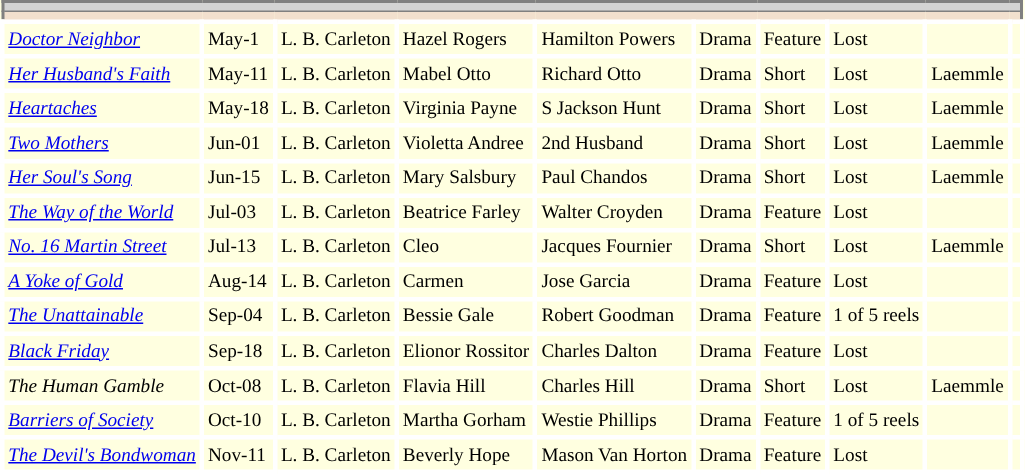<table class="wikitable mw-collapsible mw-collapsed" style="background:lightyellow; border:2px solid gray;font-size:80%; ">
<tr>
<th colspan="18" style="border:1px solid #808080;background: lightgrey;"></th>
</tr>
<tr>
<th style="border: 0px solid #FFFAF5; background:#F2E0CE"></th>
<th style="border:0px solid #FFFAF5; background:#F2E0CE"></th>
<th style="border:0px solid #FFFAF5; background:#F2E0CE"></th>
<th style="border:0px solid #FFFAF5; background:#F2E0CE"></th>
<th style="border:0px solid #FFFAF5; background:#F2E0CE"></th>
<th style="border:0px solid #FFFAF5; background:#F2E0CE"></th>
<th style="border:0px solid #FFFAF5; background:#F2E0CE"></th>
<th style="border:0px solid #FFFAF5; background:#F2E0CE"></th>
<th style="border:0px solid #FFFAF5; background:#F2E0CE"></th>
<th style="border:0px solid #FFFAF5; background:#F2E0CE"></th>
</tr>
<tr>
<td style="border:3px solid #FFFFFF"><em><a href='#'>Doctor Neighbor</a></em></td>
<td style="border:3px solid #FFFFFF">May-1</td>
<td style="border:3px solid #FFFFFF">L. B. Carleton</td>
<td style="border:3px solid #FFFFFF">Hazel Rogers</td>
<td style="border:3px solid #FFFFFF">Hamilton Powers</td>
<td style="border:3px solid #FFFFFF">Drama</td>
<td style="border:3px solid #FFFFFF">Feature</td>
<td style="border:3px solid #FFFFFF">Lost</td>
<td style="border:3px solid #FFFFFF"></td>
<td style="border:3px solid #FFFFFF"></td>
</tr>
<tr>
<td style="border:3px solid #FFFFFF"><em><a href='#'>Her Husband's Faith</a></em></td>
<td style="border:3px solid #FFFFFF">May-11</td>
<td style="border:3px solid #FFFFFF">L. B. Carleton</td>
<td style="border:3px solid #FFFFFF">Mabel Otto</td>
<td style="border:3px solid #FFFFFF">Richard Otto</td>
<td style="border:3px solid #FFFFFF">Drama</td>
<td style="border:3px solid #FFFFFF">Short</td>
<td style="border:3px solid #FFFFFF">Lost</td>
<td style="border:3px solid #FFFFFF">Laemmle</td>
<td style="border:3px solid #FFFFFF"></td>
</tr>
<tr>
<td style="border:3px solid #FFFFFF"><em><a href='#'>Heartaches</a> </em></td>
<td style="border:3px solid #FFFFFF">May-18</td>
<td style="border:3px solid #FFFFFF">L. B. Carleton</td>
<td style="border:3px solid #FFFFFF">Virginia Payne</td>
<td style="border:3px solid #FFFFFF">S Jackson Hunt</td>
<td style="border:3px solid #FFFFFF">Drama</td>
<td style="border:3px solid #FFFFFF">Short</td>
<td style="border:3px solid #FFFFFF">Lost</td>
<td style="border:3px solid #FFFFFF">Laemmle</td>
<td style="border:3px solid #FFFFFF"></td>
</tr>
<tr>
<td style="border:3px solid #FFFFFF"><em><a href='#'>Two Mothers</a></em></td>
<td style="border:3px solid #FFFFFF">Jun-01</td>
<td style="border:3px solid #FFFFFF">L. B. Carleton</td>
<td style="border:3px solid #FFFFFF">Violetta Andree</td>
<td style="border:3px solid #FFFFFF">2nd Husband</td>
<td style="border:3px solid #FFFFFF">Drama</td>
<td style="border:3px solid #FFFFFF">Short</td>
<td style="border:3px solid #FFFFFF">Lost</td>
<td style="border:3px solid #FFFFFF">Laemmle</td>
<td style="border:3px solid #FFFFFF"></td>
</tr>
<tr>
<td style="border:3px solid #FFFFFF"><em><a href='#'>Her Soul's Song</a></em></td>
<td style="border:3px solid #FFFFFF">Jun-15</td>
<td style="border:3px solid #FFFFFF">L. B. Carleton</td>
<td style="border:3px solid #FFFFFF">Mary Salsbury</td>
<td style="border:3px solid #FFFFFF">Paul Chandos</td>
<td style="border:3px solid #FFFFFF">Drama</td>
<td style="border:3px solid #FFFFFF">Short</td>
<td style="border:3px solid #FFFFFF">Lost</td>
<td style="border:3px solid #FFFFFF">Laemmle</td>
<td style="border:3px solid #FFFFFF"></td>
</tr>
<tr>
<td style="border:3px solid #FFFFFF"><em><a href='#'>The Way of the World</a></em></td>
<td style="border:3px solid #FFFFFF">Jul-03</td>
<td style="border:3px solid #FFFFFF">L. B. Carleton</td>
<td style="border:3px solid #FFFFFF">Beatrice Farley</td>
<td style="border:3px solid #FFFFFF">Walter Croyden</td>
<td style="border:3px solid #FFFFFF">Drama</td>
<td style="border:3px solid #FFFFFF">Feature</td>
<td style="border:3px solid #FFFFFF">Lost</td>
<td style="border:3px solid #FFFFFF"></td>
<td style="border:3px solid #FFFFFF"></td>
</tr>
<tr>
<td style="border:3px solid #FFFFFF"><em><a href='#'>No. 16 Martin Street</a></em></td>
<td style="border:3px solid #FFFFFF">Jul-13</td>
<td style="border:3px solid #FFFFFF">L. B. Carleton</td>
<td style="border:3px solid #FFFFFF">Cleo</td>
<td style="border:3px solid #FFFFFF">Jacques Fournier</td>
<td style="border:3px solid #FFFFFF">Drama</td>
<td style="border:3px solid #FFFFFF">Short</td>
<td style="border:3px solid #FFFFFF">Lost</td>
<td style="border:3px solid #FFFFFF">Laemmle</td>
<td style="border:3px solid #FFFFFF"></td>
</tr>
<tr>
<td style="border:3px solid #FFFFFF"><em><a href='#'>A Yoke of Gold</a></em></td>
<td style="border:3px solid #FFFFFF">Aug-14</td>
<td style="border:3px solid #FFFFFF">L. B. Carleton</td>
<td style="border:3px solid #FFFFFF">Carmen</td>
<td style="border:3px solid #FFFFFF">Jose Garcia</td>
<td style="border:3px solid #FFFFFF">Drama</td>
<td style="border:3px solid #FFFFFF">Feature</td>
<td style="border:3px solid #FFFFFF">Lost</td>
<td style="border:3px solid #FFFFFF"></td>
<td style="border:3px solid #FFFFFF"></td>
</tr>
<tr>
<td style="border:3px solid #FFFFFF"><em><a href='#'>The Unattainable</a></em></td>
<td style="border:3px solid #FFFFFF">Sep-04</td>
<td style="border:3px solid #FFFFFF">L. B. Carleton</td>
<td style="border:3px solid #FFFFFF">Bessie Gale</td>
<td style="border:3px solid #FFFFFF">Robert Goodman</td>
<td style="border:3px solid #FFFFFF">Drama</td>
<td style="border:3px solid #FFFFFF">Feature</td>
<td style="border:3px solid #FFFFFF">1 of 5 reels</td>
<td style="border:3px solid #FFFFFF"></td>
<td style="border:3px solid #FFFFFF"></td>
</tr>
<tr>
<td style="border:3px solid #FFFFFF"><em><a href='#'>Black Friday</a></em></td>
<td style="border:3px solid #FFFFFF">Sep-18</td>
<td style="border:3px solid #FFFFFF">L. B. Carleton</td>
<td style="border:3px solid #FFFFFF">Elionor Rossitor</td>
<td style="border:3px solid #FFFFFF">Charles Dalton</td>
<td style="border:3px solid #FFFFFF">Drama</td>
<td style="border:3px solid #FFFFFF">Feature</td>
<td style="border:3px solid #FFFFFF">Lost</td>
<td style="border:3px solid #FFFFFF"></td>
<td style="border:3px solid #FFFFFF"></td>
</tr>
<tr>
<td style="border:3px solid #FFFFFF"><em>The Human Gamble</em></td>
<td style="border:3px solid #FFFFFF">Oct-08</td>
<td style="border:3px solid #FFFFFF">L. B. Carleton</td>
<td style="border:3px solid #FFFFFF">Flavia Hill</td>
<td style="border:3px solid #FFFFFF">Charles Hill</td>
<td style="border:3px solid #FFFFFF">Drama</td>
<td style="border:3px solid #FFFFFF">Short</td>
<td style="border:3px solid #FFFFFF">Lost</td>
<td style="border:3px solid #FFFFFF">Laemmle</td>
<td style="border:3px solid #FFFFFF"></td>
</tr>
<tr>
<td style="border:3px solid #FFFFFF"><em><a href='#'>Barriers of Society</a></em></td>
<td style="border:3px solid #FFFFFF">Oct-10</td>
<td style="border:3px solid #FFFFFF">L. B. Carleton</td>
<td style="border:3px solid #FFFFFF">Martha Gorham</td>
<td style="border:3px solid #FFFFFF">Westie Phillips</td>
<td style="border:3px solid #FFFFFF">Drama</td>
<td style="border:3px solid #FFFFFF">Feature</td>
<td style="border:3px solid #FFFFFF">1 of 5 reels</td>
<td style="border:3px solid #FFFFFF"></td>
<td style="border:3px solid #FFFFFF"></td>
</tr>
<tr>
<td style="border:3px solid #FFFFFF"><em><a href='#'>The Devil's Bondwoman</a></em></td>
<td style="border:3px solid #FFFFFF">Nov-11</td>
<td style="border:3px solid #FFFFFF">L. B. Carleton</td>
<td style="border:3px solid #FFFFFF">Beverly Hope</td>
<td style="border:3px solid #FFFFFF">Mason Van Horton</td>
<td style="border:3px solid #FFFFFF">Drama</td>
<td style="border:3px solid #FFFFFF">Feature</td>
<td style="border:3px solid #FFFFFF">Lost</td>
<td style="border:3px solid #FFFFFF"></td>
<td style="border:3px solid #FFFFFF"></td>
</tr>
</table>
